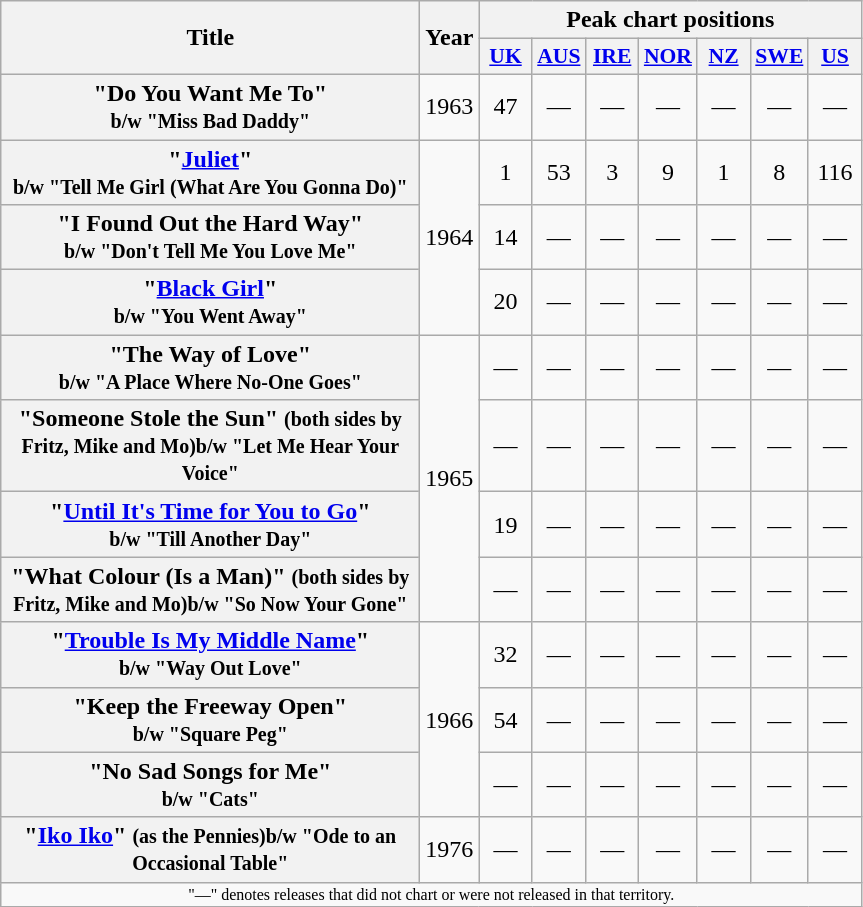<table class="wikitable plainrowheaders" style="text-align:center;">
<tr>
<th rowspan="2" scope="col" style="width:17em;">Title</th>
<th rowspan="2" scope="col" style="width:2em;">Year</th>
<th colspan="7">Peak chart positions</th>
</tr>
<tr>
<th scope="col" style="width:2em;font-size:90%;"><a href='#'>UK</a><br></th>
<th scope="col" style="width:2em;font-size:90%;"><a href='#'>AUS</a><br></th>
<th scope="col" style="width:2em;font-size:90%;"><a href='#'>IRE</a><br></th>
<th scope="col" style="width:2em;font-size:90%;"><a href='#'>NOR</a><br></th>
<th scope="col" style="width:2em;font-size:90%;"><a href='#'>NZ</a><br></th>
<th scope="col" style="width:2em;font-size:90%;"><a href='#'>SWE</a><br></th>
<th scope="col" style="width:2em;font-size:90%;"><a href='#'>US</a><br></th>
</tr>
<tr>
<th scope="row">"Do You Want Me To"<br><small>b/w "Miss Bad Daddy"</small></th>
<td>1963</td>
<td>47</td>
<td>—</td>
<td>—</td>
<td>—</td>
<td>—</td>
<td>—</td>
<td>—</td>
</tr>
<tr>
<th scope="row">"<a href='#'>Juliet</a>" <br><small>b/w "Tell Me Girl (What Are You Gonna Do)"</small></th>
<td rowspan="3">1964</td>
<td>1</td>
<td>53</td>
<td>3</td>
<td>9</td>
<td>1</td>
<td>8</td>
<td>116</td>
</tr>
<tr>
<th scope="row">"I Found Out the Hard Way"<br><small>b/w "Don't Tell Me You Love Me"</small></th>
<td>14</td>
<td>—</td>
<td>—</td>
<td>—</td>
<td>—</td>
<td>—</td>
<td>—</td>
</tr>
<tr>
<th scope="row">"<a href='#'>Black Girl</a>"<br><small>b/w "You Went Away"</small></th>
<td>20</td>
<td>—</td>
<td>—</td>
<td>—</td>
<td>—</td>
<td>—</td>
<td>—</td>
</tr>
<tr>
<th scope="row">"The Way of Love"<br><small>b/w "A Place Where No-One Goes"</small></th>
<td rowspan="4">1965</td>
<td>—</td>
<td>—</td>
<td>—</td>
<td>—</td>
<td>—</td>
<td>—</td>
<td>—</td>
</tr>
<tr>
<th scope="row">"Someone Stole the Sun" <small>(both sides by Fritz, Mike and Mo)</small><small>b/w "Let Me Hear Your Voice"</small></th>
<td>—</td>
<td>—</td>
<td>—</td>
<td>—</td>
<td>—</td>
<td>—</td>
<td>—</td>
</tr>
<tr>
<th scope="row">"<a href='#'>Until It's Time for You to Go</a>"<br><small>b/w "Till Another Day"</small></th>
<td>19</td>
<td>—</td>
<td>—</td>
<td>—</td>
<td>—</td>
<td>—</td>
<td>—</td>
</tr>
<tr>
<th scope="row">"What Colour (Is a Man)" <small>(both sides by Fritz, Mike and Mo)</small><small>b/w "So Now Your Gone"</small></th>
<td>—</td>
<td>—</td>
<td>—</td>
<td>—</td>
<td>—</td>
<td>—</td>
<td>—</td>
</tr>
<tr>
<th scope="row">"<a href='#'>Trouble Is My Middle Name</a>"<br><small>b/w "Way Out Love"</small></th>
<td rowspan="3">1966</td>
<td>32</td>
<td>—</td>
<td>—</td>
<td>—</td>
<td>—</td>
<td>—</td>
<td>—</td>
</tr>
<tr>
<th scope="row">"Keep the Freeway Open"<br><small>b/w "Square Peg"</small></th>
<td>54</td>
<td>—</td>
<td>—</td>
<td>—</td>
<td>—</td>
<td>—</td>
<td>—</td>
</tr>
<tr>
<th scope="row">"No Sad Songs for Me"<br><small>b/w "Cats"</small></th>
<td>—</td>
<td>—</td>
<td>—</td>
<td>—</td>
<td>—</td>
<td>—</td>
<td>—</td>
</tr>
<tr>
<th scope="row">"<a href='#'>Iko Iko</a>" <small>(as the Pennies)</small><small>b/w "Ode to an Occasional Table"</small></th>
<td>1976</td>
<td>—</td>
<td>—</td>
<td>—</td>
<td>—</td>
<td>—</td>
<td>—</td>
<td>—</td>
</tr>
<tr>
<td colspan="9" style="font-size:8pt">"—" denotes releases that did not chart or were not released in that territory.</td>
</tr>
</table>
